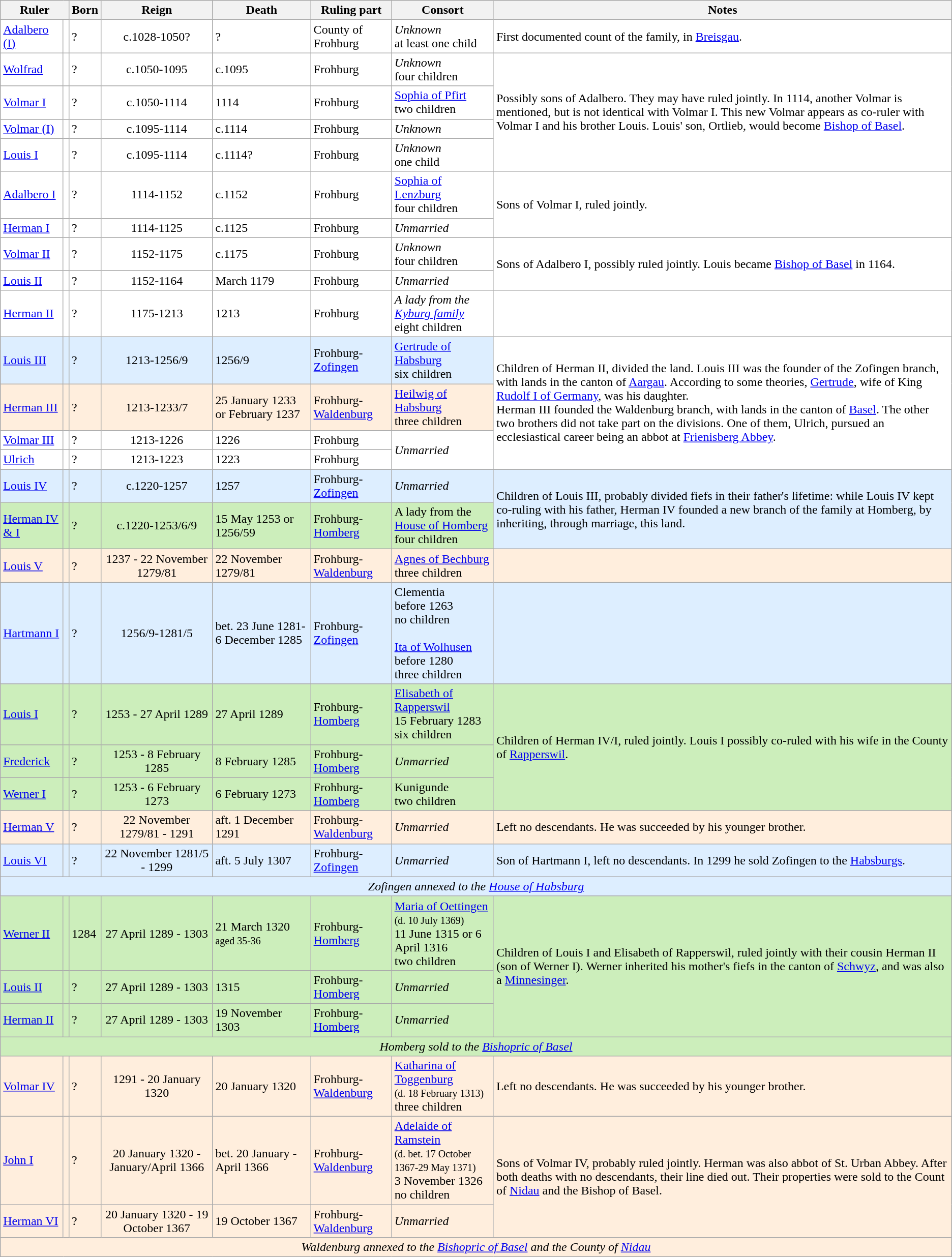<table class="wikitable">
<tr>
<th colspan=2>Ruler</th>
<th>Born</th>
<th>Reign</th>
<th>Death</th>
<th>Ruling part</th>
<th>Consort</th>
<th>Notes</th>
</tr>
<tr bgcolor=#fff>
<td><a href='#'>Adalbero (I)</a></td>
<td></td>
<td>?</td>
<td align="center">c.1028-1050?</td>
<td>?</td>
<td>County of Frohburg</td>
<td><em>Unknown</em><br> at least one child</td>
<td>First documented count of the family, in <a href='#'>Breisgau</a>.</td>
</tr>
<tr bgcolor=#fff>
<td><a href='#'>Wolfrad</a></td>
<td></td>
<td>?</td>
<td align="center">c.1050-1095</td>
<td>c.1095</td>
<td>Frohburg</td>
<td><em>Unknown</em><br>four children</td>
<td rowspan="4">Possibly sons of Adalbero. They may have ruled jointly. In 1114, another Volmar is mentioned, but is not identical with Volmar I. This new Volmar appears as co-ruler with Volmar I and his brother Louis. Louis' son, Ortlieb, would become <a href='#'>Bishop of Basel</a>.</td>
</tr>
<tr bgcolor=#fff>
<td><a href='#'>Volmar I</a></td>
<td></td>
<td>?</td>
<td align="center">c.1050-1114</td>
<td>1114</td>
<td>Frohburg</td>
<td><a href='#'>Sophia of Pfirt</a><br>two children</td>
</tr>
<tr bgcolor=#fff>
<td><a href='#'>Volmar (I)</a></td>
<td></td>
<td>?</td>
<td align="center">c.1095-1114</td>
<td>c.1114</td>
<td>Frohburg</td>
<td><em>Unknown</em></td>
</tr>
<tr bgcolor=#fff>
<td><a href='#'>Louis I</a></td>
<td></td>
<td>?</td>
<td align="center">c.1095-1114</td>
<td>c.1114?</td>
<td>Frohburg</td>
<td><em>Unknown</em><br>one child</td>
</tr>
<tr bgcolor=#fff>
<td><a href='#'>Adalbero I</a></td>
<td></td>
<td>?</td>
<td align="center">1114-1152</td>
<td>c.1152</td>
<td>Frohburg</td>
<td><a href='#'>Sophia of Lenzburg</a><br>four children</td>
<td rowspan="2">Sons of Volmar I, ruled jointly.</td>
</tr>
<tr bgcolor=#fff>
<td><a href='#'>Herman I</a></td>
<td></td>
<td>?</td>
<td align="center">1114-1125</td>
<td>c.1125</td>
<td>Frohburg</td>
<td><em>Unmarried</em></td>
</tr>
<tr bgcolor=#fff>
<td><a href='#'>Volmar II</a></td>
<td></td>
<td>?</td>
<td align="center">1152-1175</td>
<td>c.1175</td>
<td>Frohburg</td>
<td><em>Unknown</em><br>four children</td>
<td rowspan="2">Sons of Adalbero I, possibly ruled jointly. Louis became <a href='#'>Bishop of Basel</a> in 1164.</td>
</tr>
<tr bgcolor=#fff>
<td><a href='#'>Louis II</a></td>
<td></td>
<td>?</td>
<td align="center">1152-1164</td>
<td>March 1179</td>
<td>Frohburg</td>
<td><em>Unmarried</em></td>
</tr>
<tr bgcolor=#fff>
<td><a href='#'>Herman II</a></td>
<td></td>
<td>?</td>
<td align="center">1175-1213</td>
<td>1213</td>
<td>Frohburg</td>
<td><em>A lady from the <a href='#'>Kyburg family</a></em><br>eight children</td>
<td></td>
</tr>
<tr bgcolor=#def>
<td><a href='#'>Louis III</a></td>
<td></td>
<td>?</td>
<td align="center">1213-1256/9</td>
<td>1256/9</td>
<td>Frohburg-<a href='#'>Zofingen</a></td>
<td><a href='#'>Gertrude of Habsburg</a><br>six children</td>
<td rowspan="4" bgcolor=#fff>Children of Herman II, divided the land. Louis III was the founder of the Zofingen branch, with lands in the canton of <a href='#'>Aargau</a>. According to some theories, <a href='#'>Gertrude</a>, wife of King <a href='#'>Rudolf I of Germany</a>, was his daughter.<br>Herman III founded the Waldenburg branch, with lands in the canton of <a href='#'>Basel</a>. The other two brothers did not take part on the divisions. One of them, Ulrich, pursued an ecclesiastical career being an abbot at <a href='#'>Frienisberg Abbey</a>.</td>
</tr>
<tr bgcolor=#fed>
<td><a href='#'>Herman III</a></td>
<td></td>
<td>?</td>
<td align="center">1213-1233/7</td>
<td>25 January 1233 or February 1237</td>
<td>Frohburg-<a href='#'>Waldenburg</a></td>
<td><a href='#'>Heilwig of Habsburg</a><br>three children</td>
</tr>
<tr bgcolor=#fff>
<td><a href='#'>Volmar III</a></td>
<td></td>
<td>?</td>
<td align="center">1213-1226</td>
<td>1226</td>
<td>Frohburg</td>
<td rowspan="2"><em>Unmarried</em></td>
</tr>
<tr bgcolor=#fff>
<td><a href='#'>Ulrich</a></td>
<td></td>
<td>?</td>
<td align="center">1213-1223</td>
<td>1223</td>
<td>Frohburg</td>
</tr>
<tr bgcolor=#ddeeff>
<td><a href='#'>Louis IV</a></td>
<td></td>
<td>?</td>
<td align="center">c.1220-1257</td>
<td>1257</td>
<td>Frohburg-<a href='#'>Zofingen</a></td>
<td><em>Unmarried</em></td>
<td rowspan="2">Children of Louis III, probably divided fiefs in their father's lifetime: while Louis IV kept co-ruling with his father, Herman IV founded a new branch of the family at Homberg, by inheriting, through marriage, this land.</td>
</tr>
<tr bgcolor=#ceb>
<td><a href='#'>Herman IV & I</a></td>
<td></td>
<td>?</td>
<td align="center">c.1220-1253/6/9</td>
<td>15 May 1253 or 1256/59</td>
<td>Frohburg-<a href='#'>Homberg</a></td>
<td>A lady from the <a href='#'>House of Homberg</a><br>four children</td>
</tr>
<tr bgcolor=#ffeedd>
<td><a href='#'>Louis V</a></td>
<td></td>
<td>?</td>
<td align="center">1237 - 22 November 1279/81</td>
<td>22 November 1279/81</td>
<td>Frohburg-<a href='#'>Waldenburg</a></td>
<td><a href='#'>Agnes of Bechburg</a><br>three children</td>
<td></td>
</tr>
<tr bgcolor=#ddeeff>
<td><a href='#'>Hartmann I</a></td>
<td></td>
<td>?</td>
<td align="center">1256/9-1281/5</td>
<td>bet. 23 June 1281-6 December 1285</td>
<td>Frohburg-<a href='#'>Zofingen</a></td>
<td>Clementia<br>before 1263<br>no children<br><br><a href='#'>Ita of Wolhusen</a><br>before 1280<br>three children</td>
<td></td>
</tr>
<tr bgcolor=#ceb>
<td><a href='#'>Louis I</a></td>
<td></td>
<td>?</td>
<td align="center">1253 - 27 April 1289</td>
<td>27 April 1289</td>
<td>Frohburg-<a href='#'>Homberg</a></td>
<td><a href='#'>Elisabeth of Rapperswil</a><br>15 February 1283<br>six children</td>
<td rowspan="3">Children of Herman IV/I, ruled jointly. Louis I possibly co-ruled with his wife in the County of <a href='#'>Rapperswil</a>.</td>
</tr>
<tr bgcolor=#ceb>
<td><a href='#'>Frederick</a></td>
<td></td>
<td>?</td>
<td align="center">1253 - 8 February 1285</td>
<td>8 February 1285</td>
<td>Frohburg-<a href='#'>Homberg</a></td>
<td><em>Unmarried</em></td>
</tr>
<tr bgcolor=#ceb>
<td><a href='#'>Werner I</a></td>
<td></td>
<td>?</td>
<td align="center">1253 - 6 February 1273</td>
<td>6 February 1273</td>
<td>Frohburg-<a href='#'>Homberg</a></td>
<td>Kunigunde<br>two children</td>
</tr>
<tr bgcolor=#ffeedd>
<td><a href='#'>Herman V</a></td>
<td></td>
<td>?</td>
<td align="center">22 November 1279/81 - 1291</td>
<td>aft. 1 December 1291</td>
<td>Frohburg-<a href='#'>Waldenburg</a></td>
<td><em>Unmarried</em></td>
<td>Left no descendants. He was succeeded by his younger brother.</td>
</tr>
<tr bgcolor=#ddeeff>
<td><a href='#'>Louis VI</a></td>
<td></td>
<td>?</td>
<td align="center">22 November 1281/5 - 1299</td>
<td>aft. 5 July 1307</td>
<td>Frohburg-<a href='#'>Zofingen</a></td>
<td><em>Unmarried</em></td>
<td>Son of Hartmann I, left no descendants. In 1299 he sold Zofingen to the <a href='#'>Habsburgs</a>.</td>
</tr>
<tr bgcolor=#def>
<td align="center" colspan="8"><em>Zofingen annexed to the <a href='#'>House of Habsburg</a></em></td>
</tr>
<tr bgcolor=#ceb>
<td><a href='#'>Werner II</a></td>
<td></td>
<td>1284</td>
<td align="center">27 April 1289 - 1303</td>
<td>21 March 1320<br><small>aged 35-36</small></td>
<td>Frohburg-<a href='#'>Homberg</a></td>
<td><a href='#'>Maria of Oettingen</a><br><small>(d. 10 July 1369)</small><br>11 June 1315 or 6 April 1316<br>two children</td>
<td rowspan="3">Children of Louis I and Elisabeth of Rapperswil, ruled jointly with their cousin Herman II (son of Werner I). Werner inherited his mother's fiefs in the canton of <a href='#'>Schwyz</a>, and was also a <a href='#'>Minnesinger</a>.</td>
</tr>
<tr bgcolor=#ceb>
<td><a href='#'>Louis II</a></td>
<td></td>
<td>?</td>
<td align="center">27 April 1289 - 1303</td>
<td>1315</td>
<td>Frohburg-<a href='#'>Homberg</a></td>
<td><em>Unmarried</em></td>
</tr>
<tr bgcolor=#ceb>
<td><a href='#'>Herman II</a></td>
<td></td>
<td>?</td>
<td align="center">27 April 1289 - 1303</td>
<td>19 November 1303</td>
<td>Frohburg-<a href='#'>Homberg</a></td>
<td><em>Unmarried</em></td>
</tr>
<tr bgcolor=#ceb>
<td align="center" colspan="8"><em>Homberg sold to the <a href='#'>Bishopric of Basel</a></em></td>
</tr>
<tr bgcolor=#ffeedd>
<td><a href='#'>Volmar IV</a></td>
<td></td>
<td>?</td>
<td align="center">1291 - 20 January 1320</td>
<td>20 January 1320</td>
<td>Frohburg-<a href='#'>Waldenburg</a></td>
<td><a href='#'>Katharina of Toggenburg</a><br><small>(d. 18 February 1313)</small><br>three children</td>
<td>Left no descendants. He was succeeded by his younger brother.</td>
</tr>
<tr bgcolor=#ffeedd>
<td><a href='#'>John I</a></td>
<td></td>
<td>?</td>
<td align="center">20 January 1320 - January/April 1366</td>
<td>bet. 20 January - April 1366</td>
<td>Frohburg-<a href='#'>Waldenburg</a></td>
<td><a href='#'>Adelaide of Ramstein</a><br><small>(d. bet. 17 October 1367-29 May 1371)</small><br>3 November 1326<br>no children</td>
<td rowspan="2">Sons of Volmar IV, probably ruled jointly. Herman was also abbot of St. Urban Abbey. After both deaths with no descendants, their line died out. Their properties were sold to the Count of <a href='#'>Nidau</a> and the Bishop of Basel.</td>
</tr>
<tr bgcolor=#ffeedd>
<td><a href='#'>Herman VI</a></td>
<td></td>
<td>?</td>
<td align="center">20 January 1320 - 19 October 1367</td>
<td>19 October 1367</td>
<td>Frohburg-<a href='#'>Waldenburg</a></td>
<td><em>Unmarried</em></td>
</tr>
<tr bgcolor=#fed>
<td align="center" colspan="8"><em>Waldenburg annexed to the <a href='#'>Bishopric of Basel</a> and the County of <a href='#'>Nidau</a></em></td>
</tr>
</table>
